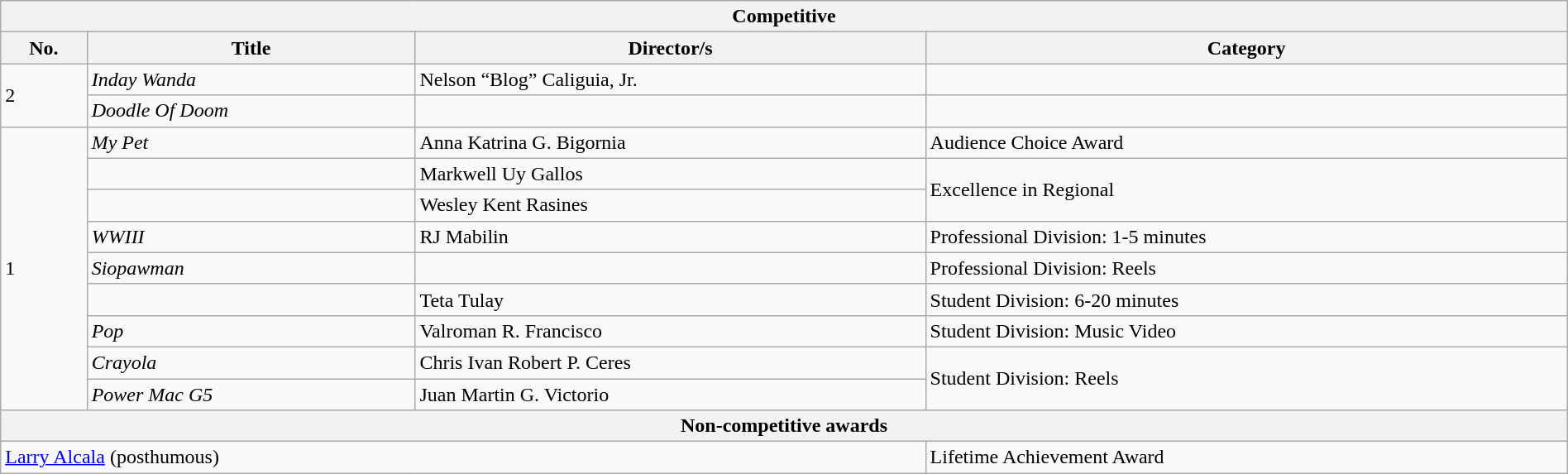<table class="wikitable sortable plainrowheaders" style="border:none; margin:0; width:100%;">
<tr>
<th colspan="4">Competitive</th>
</tr>
<tr>
<th>No.</th>
<th>Title</th>
<th>Director/s</th>
<th>Category</th>
</tr>
<tr>
<td rowspan="2">2</td>
<td><em>Inday Wanda</em></td>
<td>Nelson “Blog” Caliguia, Jr.</td>
<td></td>
</tr>
<tr>
<td><em>Doodle Of Doom</em></td>
<td></td>
<td></td>
</tr>
<tr>
<td rowspan="9">1</td>
<td><em>My Pet</em></td>
<td>Anna Katrina G. Bigornia</td>
<td>Audience Choice Award</td>
</tr>
<tr>
<td></td>
<td>Markwell Uy Gallos</td>
<td rowspan="2">Excellence in Regional</td>
</tr>
<tr>
<td></td>
<td>Wesley Kent Rasines</td>
</tr>
<tr>
<td><em>WWIII</em></td>
<td>RJ Mabilin</td>
<td>Professional Division: 1-5 minutes</td>
</tr>
<tr>
<td><em>Siopawman</em></td>
<td></td>
<td>Professional Division: Reels</td>
</tr>
<tr>
<td></td>
<td>Teta Tulay</td>
<td>Student Division: 6-20 minutes</td>
</tr>
<tr>
<td><em>Pop</em></td>
<td>Valroman R. Francisco</td>
<td>Student Division: Music Video</td>
</tr>
<tr>
<td><em>Crayola</em></td>
<td>Chris Ivan Robert P. Ceres</td>
<td rowspan="2">Student Division: Reels</td>
</tr>
<tr>
<td><em>Power Mac G5</em></td>
<td>Juan Martin G. Victorio</td>
</tr>
<tr>
<th colspan="4">Non-competitive awards</th>
</tr>
<tr>
<td colspan="3"><a href='#'>Larry Alcala</a> (posthumous)</td>
<td>Lifetime Achievement Award</td>
</tr>
</table>
